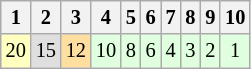<table class="wikitable" style="font-size: 85%;">
<tr>
<th>1</th>
<th>2</th>
<th>3</th>
<th>4</th>
<th>5</th>
<th>6</th>
<th>7</th>
<th>8</th>
<th>9</th>
<th>10</th>
</tr>
<tr align="center">
<td style="background:#FFFFBF;">20</td>
<td style="background:#DFDFDF;">15</td>
<td style="background:#FFDF9F;">12</td>
<td style="background:#DFFFDF;">10</td>
<td style="background:#DFFFDF;">8</td>
<td style="background:#DFFFDF;">6</td>
<td style="background:#DFFFDF;">4</td>
<td style="background:#DFFFDF;">3</td>
<td style="background:#DFFFDF;">2</td>
<td style="background:#DFFFDF;">1</td>
</tr>
</table>
